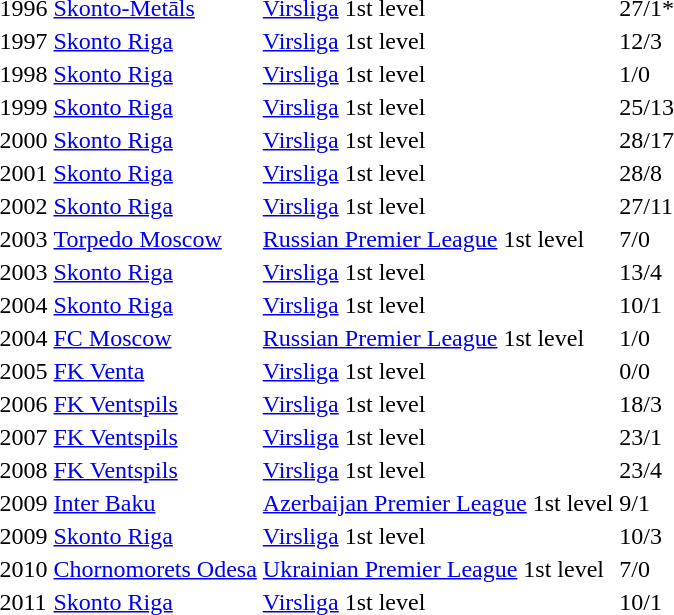<table>
<tr>
<td>1996</td>
<td><a href='#'>Skonto-Metāls</a></td>
<td><a href='#'>Virsliga</a> 1st level</td>
<td>27/1*</td>
</tr>
<tr>
<td>1997</td>
<td><a href='#'>Skonto Riga</a></td>
<td><a href='#'>Virsliga</a> 1st level</td>
<td>12/3</td>
</tr>
<tr>
<td>1998</td>
<td><a href='#'>Skonto Riga</a></td>
<td><a href='#'>Virsliga</a> 1st level</td>
<td>1/0</td>
</tr>
<tr>
<td>1999</td>
<td><a href='#'>Skonto Riga</a></td>
<td><a href='#'>Virsliga</a> 1st level</td>
<td>25/13</td>
</tr>
<tr>
<td>2000</td>
<td><a href='#'>Skonto Riga</a></td>
<td><a href='#'>Virsliga</a> 1st level</td>
<td>28/17</td>
</tr>
<tr>
<td>2001</td>
<td><a href='#'>Skonto Riga</a></td>
<td><a href='#'>Virsliga</a> 1st level</td>
<td>28/8</td>
</tr>
<tr>
<td>2002</td>
<td><a href='#'>Skonto Riga</a></td>
<td><a href='#'>Virsliga</a> 1st level</td>
<td>27/11</td>
</tr>
<tr>
<td>2003</td>
<td><a href='#'>Torpedo Moscow</a></td>
<td><a href='#'>Russian Premier League</a> 1st level</td>
<td>7/0</td>
</tr>
<tr>
<td>2003</td>
<td><a href='#'>Skonto Riga</a></td>
<td><a href='#'>Virsliga</a> 1st level</td>
<td>13/4</td>
</tr>
<tr>
<td>2004</td>
<td><a href='#'>Skonto Riga</a></td>
<td><a href='#'>Virsliga</a> 1st level</td>
<td>10/1</td>
</tr>
<tr>
<td>2004</td>
<td><a href='#'>FC Moscow</a></td>
<td><a href='#'>Russian Premier League</a> 1st level</td>
<td>1/0</td>
</tr>
<tr>
<td>2005</td>
<td><a href='#'>FK Venta</a></td>
<td><a href='#'>Virsliga</a> 1st level</td>
<td>0/0</td>
</tr>
<tr>
<td>2006</td>
<td><a href='#'>FK Ventspils</a></td>
<td><a href='#'>Virsliga</a> 1st level</td>
<td>18/3</td>
</tr>
<tr>
<td>2007</td>
<td><a href='#'>FK Ventspils</a></td>
<td><a href='#'>Virsliga</a> 1st level</td>
<td>23/1</td>
</tr>
<tr>
<td>2008</td>
<td><a href='#'>FK Ventspils</a></td>
<td><a href='#'>Virsliga</a> 1st level</td>
<td>23/4</td>
</tr>
<tr>
<td>2009</td>
<td><a href='#'>Inter Baku</a></td>
<td><a href='#'>Azerbaijan Premier League</a> 1st level</td>
<td>9/1</td>
<td></td>
</tr>
<tr>
<td>2009</td>
<td><a href='#'>Skonto Riga</a></td>
<td><a href='#'>Virsliga</a> 1st level</td>
<td>10/3</td>
<td></td>
</tr>
<tr>
<td>2010</td>
<td><a href='#'>Chornomorets Odesa</a></td>
<td><a href='#'>Ukrainian Premier League</a> 1st level</td>
<td>7/0</td>
<td></td>
</tr>
<tr>
<td>2011</td>
<td><a href='#'>Skonto Riga</a></td>
<td><a href='#'>Virsliga</a> 1st level</td>
<td>10/1</td>
<td></td>
</tr>
</table>
